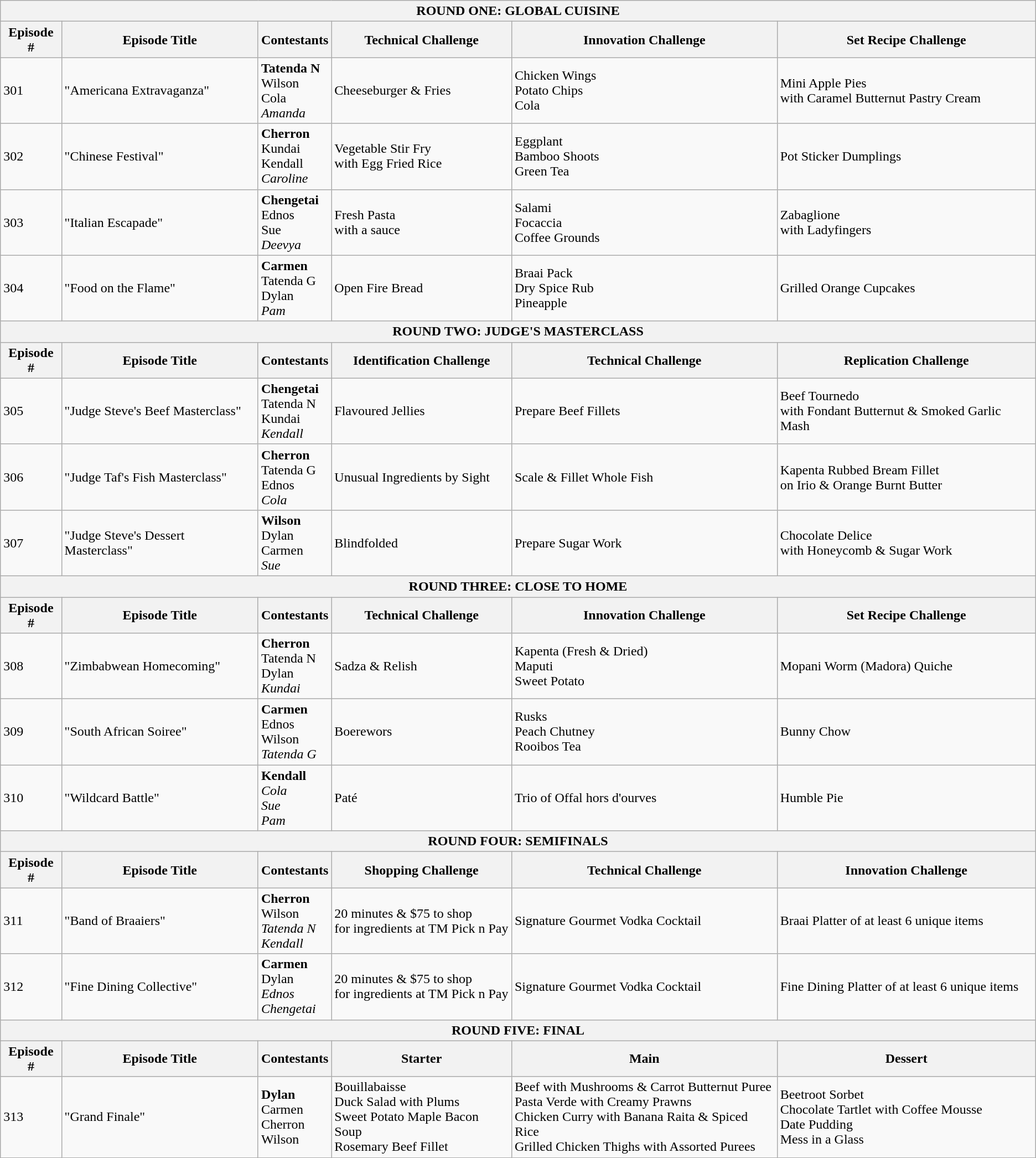<table class="wikitable">
<tr>
<th colspan="6">ROUND ONE: GLOBAL CUISINE</th>
</tr>
<tr>
<th>Episode #</th>
<th>Episode Title</th>
<th>Contestants</th>
<th>Technical Challenge</th>
<th>Innovation Challenge</th>
<th>Set Recipe Challenge</th>
</tr>
<tr>
<td>301</td>
<td>"Americana Extravaganza"</td>
<td><strong>Tatenda N</strong><br>Wilson<br>Cola<br><em>Amanda</em></td>
<td>Cheeseburger & Fries</td>
<td>Chicken Wings<br>Potato Chips<br>Cola</td>
<td>Mini Apple Pies<br>with Caramel Butternut Pastry Cream</td>
</tr>
<tr>
<td>302</td>
<td>"Chinese Festival"</td>
<td><strong>Cherron</strong><br>Kundai<br>Kendall<br><em>Caroline</em></td>
<td>Vegetable Stir Fry<br>with Egg Fried Rice</td>
<td>Eggplant<br>Bamboo Shoots<br>Green Tea</td>
<td>Pot Sticker Dumplings</td>
</tr>
<tr>
<td>303</td>
<td>"Italian Escapade"</td>
<td><strong>Chengetai</strong><br>Ednos<br>Sue<br><em>Deevya</em></td>
<td>Fresh Pasta<br>with a sauce</td>
<td>Salami<br>Focaccia<br>Coffee Grounds</td>
<td>Zabaglione<br>with Ladyfingers</td>
</tr>
<tr>
<td>304</td>
<td>"Food on the Flame"</td>
<td><strong>Carmen</strong><br>Tatenda G<br>Dylan<br><em>Pam</em></td>
<td>Open Fire Bread</td>
<td>Braai Pack<br>Dry Spice Rub<br>Pineapple</td>
<td>Grilled Orange Cupcakes</td>
</tr>
<tr>
<th colspan="6">ROUND TWO: JUDGE'S MASTERCLASS</th>
</tr>
<tr>
<th>Episode #</th>
<th>Episode Title</th>
<th>Contestants</th>
<th>Identification Challenge</th>
<th>Technical Challenge</th>
<th>Replication Challenge</th>
</tr>
<tr>
<td>305</td>
<td>"Judge Steve's Beef Masterclass"</td>
<td><strong>Chengetai</strong><br>Tatenda N<br>Kundai<br><em>Kendall</em></td>
<td>Flavoured Jellies</td>
<td>Prepare Beef Fillets</td>
<td>Beef Tournedo<br>with Fondant Butternut & Smoked Garlic Mash</td>
</tr>
<tr>
<td>306</td>
<td>"Judge Taf's Fish Masterclass"</td>
<td><strong>Cherron</strong><br>Tatenda G<br>Ednos<br><em>Cola</em></td>
<td>Unusual Ingredients by Sight</td>
<td>Scale & Fillet Whole Fish</td>
<td>Kapenta Rubbed Bream Fillet<br>on Irio & Orange Burnt Butter</td>
</tr>
<tr>
<td>307</td>
<td>"Judge Steve's Dessert Masterclass"</td>
<td><strong>Wilson</strong><br>Dylan<br>Carmen<br><em>Sue</em></td>
<td>Blindfolded</td>
<td>Prepare Sugar Work</td>
<td>Chocolate Delice<br>with Honeycomb & Sugar Work</td>
</tr>
<tr>
<th colspan="6">ROUND THREE: CLOSE TO HOME</th>
</tr>
<tr>
<th>Episode #</th>
<th>Episode Title</th>
<th>Contestants</th>
<th>Technical Challenge</th>
<th>Innovation Challenge</th>
<th>Set Recipe Challenge</th>
</tr>
<tr>
<td>308</td>
<td>"Zimbabwean Homecoming"</td>
<td><strong>Cherron</strong><br>Tatenda N<br>Dylan<br><em>Kundai</em></td>
<td>Sadza & Relish</td>
<td>Kapenta (Fresh & Dried)<br>Maputi<br>Sweet Potato</td>
<td>Mopani Worm (Madora) Quiche</td>
</tr>
<tr>
<td>309</td>
<td>"South African Soiree"</td>
<td><strong>Carmen</strong><br>Ednos<br>Wilson<br><em>Tatenda G</em></td>
<td>Boerewors</td>
<td>Rusks<br>Peach Chutney<br>Rooibos Tea</td>
<td>Bunny Chow</td>
</tr>
<tr>
<td>310</td>
<td>"Wildcard Battle"</td>
<td><strong>Kendall</strong><br><em>Cola</em><br><em>Sue</em><br><em>Pam</em></td>
<td>Paté</td>
<td>Trio of Offal hors d'ourves</td>
<td>Humble Pie</td>
</tr>
<tr>
<th colspan="6">ROUND FOUR: SEMIFINALS</th>
</tr>
<tr>
<th>Episode #</th>
<th>Episode Title</th>
<th>Contestants</th>
<th>Shopping Challenge</th>
<th>Technical Challenge</th>
<th>Innovation Challenge</th>
</tr>
<tr>
<td>311</td>
<td>"Band of Braaiers"</td>
<td><strong>Cherron</strong><br>Wilson<br><em>Tatenda N</em><br><em>Kendall</em></td>
<td>20 minutes & $75 to shop<br>for ingredients at TM Pick n Pay</td>
<td>Signature Gourmet Vodka Cocktail</td>
<td>Braai Platter of at least 6 unique items</td>
</tr>
<tr>
<td>312</td>
<td>"Fine Dining Collective"</td>
<td><strong>Carmen</strong><br>Dylan<br><em>Ednos</em><br><em>Chengetai</em></td>
<td>20 minutes & $75 to shop<br>for ingredients at TM Pick n Pay</td>
<td>Signature Gourmet Vodka Cocktail</td>
<td>Fine Dining Platter of at least 6 unique items</td>
</tr>
<tr>
<th colspan="6">ROUND FIVE: FINAL</th>
</tr>
<tr>
<th>Episode #</th>
<th>Episode Title</th>
<th>Contestants</th>
<th>Starter</th>
<th>Main</th>
<th>Dessert</th>
</tr>
<tr>
<td>313</td>
<td>"Grand Finale"</td>
<td><strong>Dylan</strong><br>Carmen<br>Cherron<br>Wilson</td>
<td>Bouillabaisse<br>Duck Salad with Plums<br>Sweet Potato Maple Bacon Soup<br>Rosemary Beef Fillet</td>
<td>Beef with Mushrooms & Carrot Butternut Puree<br>Pasta Verde with Creamy Prawns<br>Chicken Curry with Banana Raita & Spiced Rice<br>Grilled Chicken Thighs with Assorted Purees</td>
<td>Beetroot Sorbet<br>Chocolate Tartlet with Coffee Mousse<br>Date Pudding<br>Mess in a Glass</td>
</tr>
</table>
